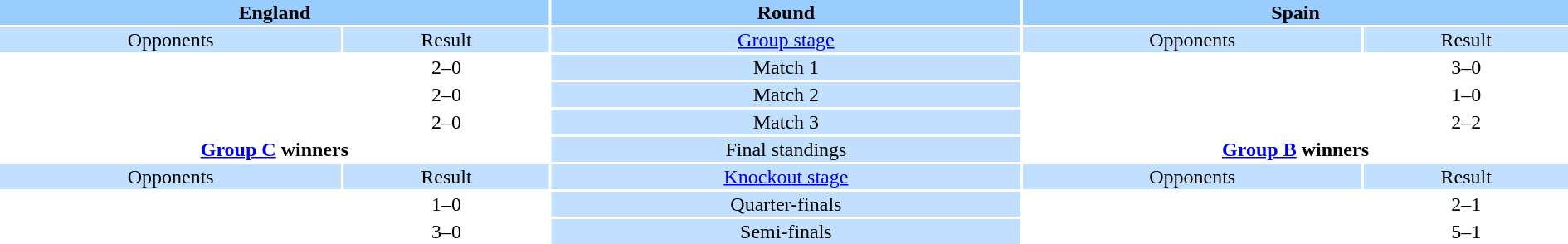<table style="width:100%; text-align:center;">
<tr style="vertical-align:top; background:#99CCFF;">
<th colspan="2">England</th>
<th>Round</th>
<th colspan="2">Spain</th>
</tr>
<tr style="vertical-align:top; background:#C1E0FF;">
<td>Opponents</td>
<td>Result</td>
<td><a href='#'>Group stage</a></td>
<td>Opponents</td>
<td>Result</td>
</tr>
<tr>
<td style="text-align:left;"></td>
<td>2–0</td>
<td style="background:#C1E0FF;">Match 1</td>
<td style="text-align:left;"></td>
<td>3–0</td>
</tr>
<tr>
<td style="text-align:left;"></td>
<td>2–0</td>
<td style="background:#C1E0FF;">Match 2</td>
<td style="text-align:left;"></td>
<td>1–0</td>
</tr>
<tr>
<td style="text-align:left;"></td>
<td>2–0</td>
<td style="background:#C1E0FF;">Match 3</td>
<td style="text-align:left;"></td>
<td>2–2</td>
</tr>
<tr>
<td colspan="2" style="text-align:center;"><strong><a href='#'>Group C</a> winners</strong><br><div></div></td>
<td style="background:#C1E0FF;">Final standings</td>
<td colspan="2" style="text-align:center;"><strong><a href='#'>Group B</a> winners</strong><br><div></div></td>
</tr>
<tr style="vertical-align:top; background:#C1E0FF;">
<td>Opponents</td>
<td>Result</td>
<td><a href='#'>Knockout stage</a></td>
<td>Opponents</td>
<td>Result</td>
</tr>
<tr>
<td style="text-align:left;"></td>
<td>1–0</td>
<td style="background:#C1E0FF;">Quarter-finals</td>
<td style="text-align:left;"></td>
<td>2–1 </td>
</tr>
<tr>
<td style="text-align:left;"></td>
<td>3–0</td>
<td style="background:#C1E0FF;">Semi-finals</td>
<td style="text-align:left;"></td>
<td>5–1</td>
</tr>
</table>
